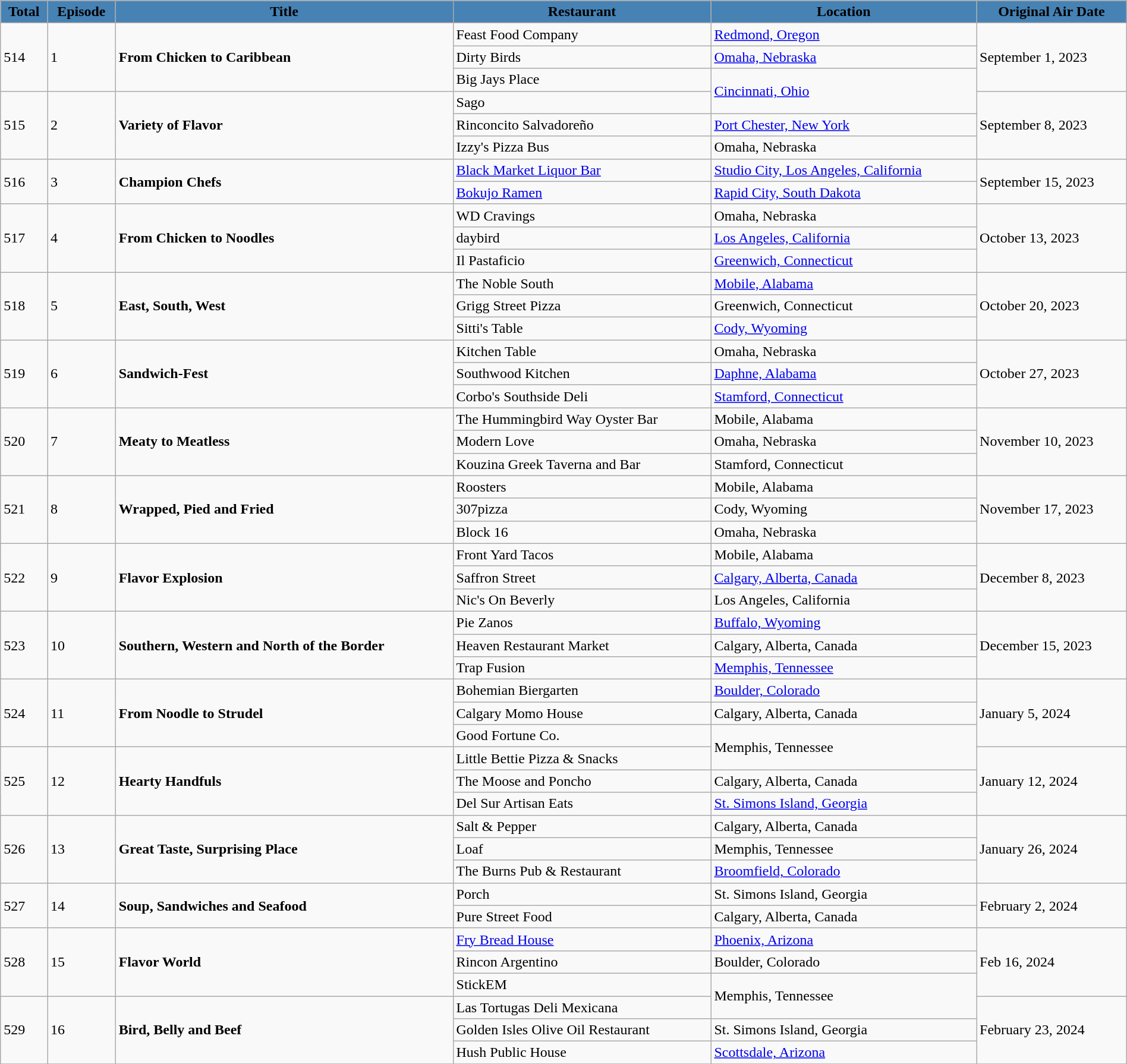<table class="wikitable" style="width: 100%;">
<tr>
<th # style="background:#4682B4;">Total</th>
<th # style="background:#4682B4;">Episode</th>
<th # style="background:#4682B4;">Title</th>
<th # style="background:#4682B4;">Restaurant</th>
<th # style="background:#4682B4;">Location</th>
<th # style="background:#4682B4;">Original Air Date</th>
</tr>
<tr>
<td rowspan="3">514</td>
<td rowspan="3">1</td>
<td rowspan="3"><strong>From Chicken to Caribbean </strong></td>
<td>Feast Food Company</td>
<td><a href='#'>Redmond, Oregon</a></td>
<td rowspan="3">September 1, 2023</td>
</tr>
<tr>
<td>Dirty Birds</td>
<td><a href='#'>Omaha, Nebraska</a></td>
</tr>
<tr>
<td>Big Jays Place</td>
<td rowspan="2"><a href='#'>Cincinnati, Ohio</a></td>
</tr>
<tr>
<td rowspan="3">515</td>
<td rowspan="3">2</td>
<td rowspan="3"><strong>Variety of Flavor</strong></td>
<td>Sago</td>
<td rowspan="3">September 8, 2023</td>
</tr>
<tr>
<td>Rinconcito Salvadoreño</td>
<td><a href='#'>Port Chester, New York</a></td>
</tr>
<tr>
<td>Izzy's Pizza Bus</td>
<td>Omaha, Nebraska</td>
</tr>
<tr>
<td rowspan="2">516</td>
<td rowspan="2">3</td>
<td rowspan="2"><strong>Champion Chefs</strong></td>
<td><a href='#'>Black Market Liquor Bar</a></td>
<td><a href='#'>Studio City, Los Angeles, California</a></td>
<td rowspan="2">September 15, 2023</td>
</tr>
<tr>
<td><a href='#'>Bokujo Ramen</a></td>
<td><a href='#'>Rapid City, South Dakota</a></td>
</tr>
<tr>
<td rowspan="3">517</td>
<td rowspan="3">4</td>
<td rowspan="3"><strong>From Chicken to Noodles</strong></td>
<td>WD Cravings</td>
<td>Omaha, Nebraska</td>
<td rowspan="3">October 13, 2023</td>
</tr>
<tr>
<td>daybird</td>
<td><a href='#'>Los Angeles, California</a></td>
</tr>
<tr>
<td>Il Pastaficio</td>
<td><a href='#'>Greenwich, Connecticut</a></td>
</tr>
<tr>
<td rowspan="3">518</td>
<td rowspan="3">5</td>
<td rowspan="3"><strong>East, South, West</strong></td>
<td>The Noble South</td>
<td><a href='#'>Mobile, Alabama</a></td>
<td rowspan="3">October 20, 2023</td>
</tr>
<tr>
<td>Grigg Street Pizza</td>
<td>Greenwich, Connecticut</td>
</tr>
<tr>
<td>Sitti's Table</td>
<td><a href='#'>Cody, Wyoming</a></td>
</tr>
<tr>
<td rowspan="3">519</td>
<td rowspan="3">6</td>
<td rowspan="3"><strong>Sandwich-Fest</strong></td>
<td>Kitchen Table</td>
<td>Omaha, Nebraska</td>
<td rowspan="3">October 27, 2023</td>
</tr>
<tr>
<td>Southwood Kitchen</td>
<td><a href='#'>Daphne, Alabama</a></td>
</tr>
<tr>
<td>Corbo's Southside Deli</td>
<td><a href='#'>Stamford, Connecticut</a></td>
</tr>
<tr>
<td rowspan="3">520</td>
<td rowspan="3">7</td>
<td rowspan="3"><strong>Meaty to Meatless</strong></td>
<td>The Hummingbird Way Oyster Bar</td>
<td>Mobile, Alabama</td>
<td rowspan="3">November 10, 2023</td>
</tr>
<tr>
<td>Modern Love</td>
<td>Omaha, Nebraska</td>
</tr>
<tr>
<td>Kouzina Greek Taverna and Bar</td>
<td>Stamford, Connecticut</td>
</tr>
<tr>
<td rowspan="3">521</td>
<td rowspan="3">8</td>
<td rowspan="3"><strong>Wrapped, Pied and Fried</strong></td>
<td>Roosters</td>
<td>Mobile, Alabama</td>
<td rowspan="3">November 17, 2023</td>
</tr>
<tr>
<td>307pizza</td>
<td>Cody, Wyoming</td>
</tr>
<tr>
<td>Block 16</td>
<td>Omaha, Nebraska</td>
</tr>
<tr>
<td rowspan="3">522</td>
<td rowspan="3">9</td>
<td rowspan="3"><strong>Flavor Explosion</strong></td>
<td>Front Yard Tacos</td>
<td>Mobile, Alabama</td>
<td rowspan="3">December 8, 2023</td>
</tr>
<tr>
<td>Saffron Street</td>
<td><a href='#'>Calgary, Alberta, Canada</a></td>
</tr>
<tr>
<td>Nic's On Beverly</td>
<td>Los Angeles, California</td>
</tr>
<tr>
<td rowspan="3">523</td>
<td rowspan="3">10</td>
<td rowspan="3"><strong>Southern, Western and North of the Border</strong></td>
<td>Pie Zanos</td>
<td><a href='#'>Buffalo, Wyoming</a></td>
<td rowspan="3">December 15, 2023</td>
</tr>
<tr>
<td>Heaven Restaurant Market</td>
<td>Calgary, Alberta, Canada</td>
</tr>
<tr>
<td>Trap Fusion</td>
<td><a href='#'>Memphis, Tennessee</a></td>
</tr>
<tr>
<td rowspan="3">524</td>
<td rowspan="3">11</td>
<td rowspan="3"><strong>From Noodle to Strudel</strong></td>
<td>Bohemian Biergarten</td>
<td><a href='#'>Boulder, Colorado</a></td>
<td rowspan="3">January 5, 2024</td>
</tr>
<tr>
<td>Calgary Momo House</td>
<td>Calgary, Alberta, Canada</td>
</tr>
<tr>
<td>Good Fortune Co.</td>
<td rowspan="2">Memphis, Tennessee</td>
</tr>
<tr>
<td rowspan="3">525</td>
<td rowspan="3">12</td>
<td rowspan="3"><strong>Hearty Handfuls</strong></td>
<td>Little Bettie Pizza & Snacks</td>
<td rowspan="3">January 12, 2024</td>
</tr>
<tr>
<td>The Moose and Poncho</td>
<td>Calgary, Alberta, Canada</td>
</tr>
<tr>
<td>Del Sur Artisan Eats</td>
<td><a href='#'>St. Simons Island, Georgia</a></td>
</tr>
<tr>
<td rowspan="3">526</td>
<td rowspan="3">13</td>
<td rowspan="3"><strong>Great Taste, Surprising Place</strong></td>
<td>Salt & Pepper</td>
<td>Calgary, Alberta, Canada</td>
<td rowspan="3">January 26, 2024</td>
</tr>
<tr>
<td>Loaf</td>
<td>Memphis, Tennessee</td>
</tr>
<tr>
<td>The Burns Pub & Restaurant</td>
<td><a href='#'>Broomfield, Colorado</a></td>
</tr>
<tr>
<td rowspan="2">527</td>
<td rowspan="2">14</td>
<td rowspan="2"><strong>Soup, Sandwiches and Seafood</strong></td>
<td>Porch</td>
<td>St. Simons Island, Georgia</td>
<td rowspan="2">February 2, 2024</td>
</tr>
<tr>
<td>Pure Street Food</td>
<td>Calgary, Alberta, Canada</td>
</tr>
<tr>
<td rowspan="3">528</td>
<td rowspan="3">15</td>
<td rowspan="3"><strong>Flavor World</strong></td>
<td><a href='#'>Fry Bread House</a></td>
<td><a href='#'>Phoenix, Arizona</a></td>
<td rowspan="3">Feb 16, 2024</td>
</tr>
<tr>
<td>Rincon Argentino</td>
<td>Boulder, Colorado</td>
</tr>
<tr>
<td>StickEM</td>
<td rowspan="2">Memphis, Tennessee</td>
</tr>
<tr>
<td rowspan="3">529</td>
<td rowspan="3">16</td>
<td rowspan="3"><strong>Bird, Belly and Beef</strong></td>
<td>Las Tortugas Deli Mexicana</td>
<td rowspan="3">February 23, 2024</td>
</tr>
<tr>
<td>Golden Isles Olive Oil Restaurant</td>
<td>St. Simons Island, Georgia</td>
</tr>
<tr>
<td>Hush Public House</td>
<td><a href='#'>Scottsdale, Arizona</a></td>
</tr>
<tr>
</tr>
</table>
